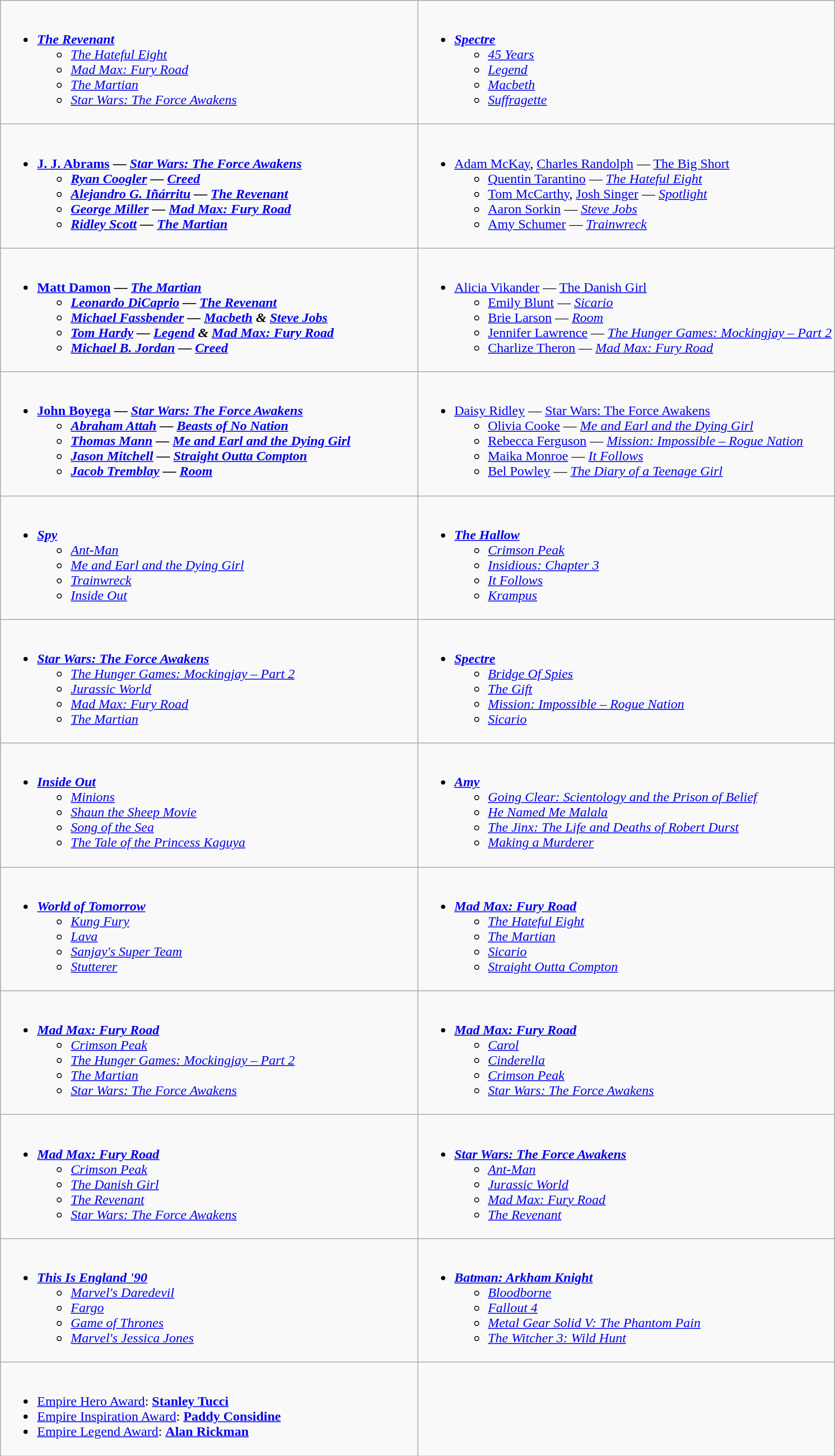<table class=wikitable>
<tr>
<td style="vertical-align:top;" width="50%"><br><ul><li><strong><em><a href='#'>The Revenant</a></em></strong><ul><li><em><a href='#'>The Hateful Eight</a></em></li><li><em><a href='#'>Mad Max: Fury Road</a></em></li><li><em><a href='#'>The Martian</a></em></li><li><em><a href='#'>Star Wars: The Force Awakens</a></em></li></ul></li></ul></td>
<td style="vertical-align:top;" width="50%"><br><ul><li><strong><em><a href='#'>Spectre</a></em></strong><ul><li><em><a href='#'>45 Years</a></em></li><li><em><a href='#'>Legend</a></em></li><li><em><a href='#'>Macbeth</a></em></li><li><em><a href='#'>Suffragette</a></em></li></ul></li></ul></td>
</tr>
<tr>
<td style="vertical-align:top;" width="50%"><br><ul><li><strong><a href='#'>J. J. Abrams</a> — <em><a href='#'>Star Wars: The Force Awakens</a><strong><em><ul><li><a href='#'>Ryan Coogler</a> — </em><a href='#'>Creed</a><em></li><li><a href='#'>Alejandro G. Iñárritu</a> — </em><a href='#'>The Revenant</a><em></li><li><a href='#'>George Miller</a> — </em><a href='#'>Mad Max: Fury Road</a><em></li><li><a href='#'>Ridley Scott</a> — </em><a href='#'>The Martian</a><em></li></ul></li></ul></td>
<td style="vertical-align:top;" width="50%"><br><ul><li></strong><a href='#'>Adam McKay</a>, <a href='#'>Charles Randolph</a> — </em><a href='#'>The Big Short</a></em></strong><ul><li><a href='#'>Quentin Tarantino</a> — <em><a href='#'>The Hateful Eight</a></em></li><li><a href='#'>Tom McCarthy</a>, <a href='#'>Josh Singer</a> — <em><a href='#'>Spotlight</a></em></li><li><a href='#'>Aaron Sorkin</a> — <em><a href='#'>Steve Jobs</a></em></li><li><a href='#'>Amy Schumer</a> — <em><a href='#'>Trainwreck</a></em></li></ul></li></ul></td>
</tr>
<tr>
<td style="vertical-align:top;" width="50%"><br><ul><li><strong><a href='#'>Matt Damon</a> — <em><a href='#'>The Martian</a><strong><em><ul><li><a href='#'>Leonardo DiCaprio</a> — </em><a href='#'>The Revenant</a><em></li><li><a href='#'>Michael Fassbender</a> — </em><a href='#'>Macbeth</a><em> & </em><a href='#'>Steve Jobs</a><em></li><li><a href='#'>Tom Hardy</a> — </em><a href='#'>Legend</a><em> & </em><a href='#'>Mad Max: Fury Road</a><em></li><li><a href='#'>Michael B. Jordan</a> — </em><a href='#'>Creed</a><em></li></ul></li></ul></td>
<td style="vertical-align:top;" width="50%"><br><ul><li></strong><a href='#'>Alicia Vikander</a> — </em><a href='#'>The Danish Girl</a></em></strong><ul><li><a href='#'>Emily Blunt</a> — <em><a href='#'>Sicario</a></em></li><li><a href='#'>Brie Larson</a> — <em><a href='#'>Room</a></em></li><li><a href='#'>Jennifer Lawrence</a> — <em><a href='#'>The Hunger Games: Mockingjay – Part 2</a></em></li><li><a href='#'>Charlize Theron</a> — <em><a href='#'>Mad Max: Fury Road</a></em></li></ul></li></ul></td>
</tr>
<tr>
<td style="vertical-align:top;" width="50%"><br><ul><li><strong><a href='#'>John Boyega</a> — <em><a href='#'>Star Wars: The Force Awakens</a><strong><em><ul><li><a href='#'>Abraham Attah</a> — </em><a href='#'>Beasts of No Nation</a><em></li><li><a href='#'>Thomas Mann</a> — </em><a href='#'>Me and Earl and the Dying Girl</a><em></li><li><a href='#'>Jason Mitchell</a> — </em><a href='#'>Straight Outta Compton</a><em></li><li><a href='#'>Jacob Tremblay</a> — </em><a href='#'>Room</a><em></li></ul></li></ul></td>
<td style="vertical-align:top;" width="50%"><br><ul><li></strong><a href='#'>Daisy Ridley</a> — </em><a href='#'>Star Wars: The Force Awakens</a></em></strong><ul><li><a href='#'>Olivia Cooke</a> — <em><a href='#'>Me and Earl and the Dying Girl</a></em></li><li><a href='#'>Rebecca Ferguson</a> — <em><a href='#'>Mission: Impossible – Rogue Nation</a></em></li><li><a href='#'>Maika Monroe</a> — <em><a href='#'>It Follows</a></em></li><li><a href='#'>Bel Powley</a> — <em><a href='#'>The Diary of a Teenage Girl</a></em></li></ul></li></ul></td>
</tr>
<tr>
<td style="vertical-align:top;" width="50%"><br><ul><li><strong><em><a href='#'>Spy</a></em></strong><ul><li><em><a href='#'>Ant-Man</a></em></li><li><em><a href='#'>Me and Earl and the Dying Girl</a></em></li><li><em><a href='#'>Trainwreck</a></em></li><li><em><a href='#'>Inside Out</a></em></li></ul></li></ul></td>
<td style="vertical-align:top;" width="50%"><br><ul><li><strong><em><a href='#'>The Hallow</a></em></strong><ul><li><em><a href='#'>Crimson Peak</a></em></li><li><em><a href='#'>Insidious: Chapter 3</a></em></li><li><em><a href='#'>It Follows</a></em></li><li><em><a href='#'>Krampus</a></em></li></ul></li></ul></td>
</tr>
<tr>
<td style="vertical-align:top;" width="50%"><br><ul><li><strong><em><a href='#'>Star Wars: The Force Awakens</a></em></strong><ul><li><em><a href='#'>The Hunger Games: Mockingjay – Part 2</a></em></li><li><em><a href='#'>Jurassic World</a></em></li><li><em><a href='#'>Mad Max: Fury Road</a></em></li><li><em><a href='#'>The Martian</a></em></li></ul></li></ul></td>
<td style="vertical-align:top;" width="50%"><br><ul><li><strong><em><a href='#'>Spectre</a></em></strong><ul><li><em><a href='#'>Bridge Of Spies</a></em></li><li><em><a href='#'>The Gift</a></em></li><li><em><a href='#'>Mission: Impossible – Rogue Nation</a></em></li><li><em><a href='#'>Sicario</a></em></li></ul></li></ul></td>
</tr>
<tr>
<td style="vertical-align:top;" width="50%"><br><ul><li><strong><em><a href='#'>Inside Out</a></em></strong><ul><li><em><a href='#'>Minions</a></em></li><li><em><a href='#'>Shaun the Sheep Movie</a></em></li><li><em><a href='#'>Song of the Sea</a></em></li><li><em><a href='#'>The Tale of the Princess Kaguya</a></em></li></ul></li></ul></td>
<td style="vertical-align:top;" width="50%"><br><ul><li><strong><em><a href='#'>Amy</a></em></strong><ul><li><em><a href='#'>Going Clear: Scientology and the Prison of Belief</a></em></li><li><em><a href='#'>He Named Me Malala</a></em></li><li><em><a href='#'>The Jinx: The Life and Deaths of Robert Durst</a></em></li><li><em><a href='#'>Making a Murderer</a></em></li></ul></li></ul></td>
</tr>
<tr>
<td style="vertical-align:top;" width="50%"><br><ul><li><strong><em><a href='#'>World of Tomorrow</a></em></strong><ul><li><em><a href='#'>Kung Fury</a></em></li><li><em><a href='#'>Lava</a></em></li><li><em><a href='#'>Sanjay's Super Team</a></em></li><li><em><a href='#'>Stutterer</a></em></li></ul></li></ul></td>
<td style="vertical-align:top;" width="50%"><br><ul><li><strong><em><a href='#'>Mad Max: Fury Road</a></em></strong><ul><li><em><a href='#'>The Hateful Eight</a></em></li><li><em><a href='#'>The Martian</a></em></li><li><em><a href='#'>Sicario</a></em></li><li><em><a href='#'>Straight Outta Compton</a></em></li></ul></li></ul></td>
</tr>
<tr>
<td style="vertical-align:top;" width="50%"><br><ul><li><strong><em><a href='#'>Mad Max: Fury Road</a></em></strong><ul><li><em><a href='#'>Crimson Peak</a></em></li><li><em><a href='#'>The Hunger Games: Mockingjay – Part 2</a></em></li><li><em><a href='#'>The Martian</a></em></li><li><em><a href='#'>Star Wars: The Force Awakens</a></em></li></ul></li></ul></td>
<td style="vertical-align:top;" width="50%"><br><ul><li><strong><em><a href='#'>Mad Max: Fury Road</a></em></strong><ul><li><em><a href='#'>Carol</a></em></li><li><em><a href='#'>Cinderella</a></em></li><li><em><a href='#'>Crimson Peak</a></em></li><li><em><a href='#'>Star Wars: The Force Awakens</a></em></li></ul></li></ul></td>
</tr>
<tr>
<td style="vertical-align:top;" width="50%"><br><ul><li><strong><em><a href='#'>Mad Max: Fury Road</a></em></strong><ul><li><em><a href='#'>Crimson Peak</a></em></li><li><em><a href='#'>The Danish Girl</a></em></li><li><em><a href='#'>The Revenant</a></em></li><li><em><a href='#'>Star Wars: The Force Awakens</a></em></li></ul></li></ul></td>
<td style="vertical-align:top;" width="50%"><br><ul><li><strong><em><a href='#'>Star Wars: The Force Awakens</a></em></strong><ul><li><em><a href='#'>Ant-Man</a></em></li><li><em><a href='#'>Jurassic World</a></em></li><li><em><a href='#'>Mad Max: Fury Road</a></em></li><li><em><a href='#'>The Revenant</a></em></li></ul></li></ul></td>
</tr>
<tr>
<td style="vertical-align:top;" width="50%"><br><ul><li><strong><em><a href='#'>This Is England '90</a></em></strong><ul><li><em><a href='#'>Marvel's Daredevil</a></em></li><li><em><a href='#'>Fargo</a></em></li><li><em><a href='#'>Game of Thrones</a></em></li><li><em><a href='#'>Marvel's Jessica Jones</a></em></li></ul></li></ul></td>
<td style="vertical-align:top;" width="50%"><br><ul><li><strong><em><a href='#'>Batman: Arkham Knight</a></em></strong><ul><li><em><a href='#'>Bloodborne</a></em></li><li><em><a href='#'>Fallout 4</a></em></li><li><em><a href='#'>Metal Gear Solid V: The Phantom Pain</a></em></li><li><em><a href='#'>The Witcher 3: Wild Hunt</a></em></li></ul></li></ul></td>
</tr>
<tr>
<td style="vertical-align:top;" width="50%"><br><ul><li><a href='#'>Empire Hero Award</a>: <strong><a href='#'>Stanley Tucci</a></strong></li><li><a href='#'>Empire Inspiration Award</a>: <strong><a href='#'>Paddy Considine</a></strong></li><li><a href='#'>Empire Legend Award</a>: <strong><a href='#'>Alan Rickman</a></strong></li></ul></td>
</tr>
</table>
